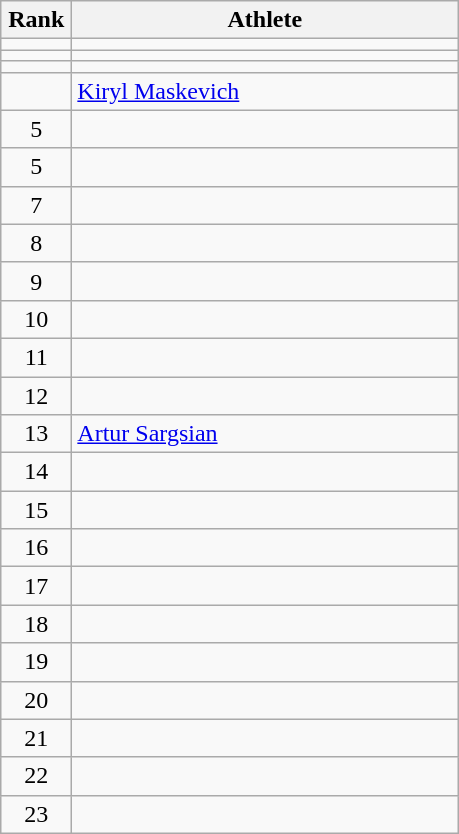<table class="wikitable" style="text-align: center;">
<tr>
<th width=40>Rank</th>
<th width=250>Athlete</th>
</tr>
<tr>
<td></td>
<td align="left"></td>
</tr>
<tr>
<td></td>
<td align="left"></td>
</tr>
<tr>
<td></td>
<td align="left"></td>
</tr>
<tr>
<td></td>
<td align="left"> <a href='#'>Kiryl Maskevich</a> </td>
</tr>
<tr>
<td>5</td>
<td align="left"></td>
</tr>
<tr>
<td>5</td>
<td align="left"></td>
</tr>
<tr>
<td>7</td>
<td align="left"></td>
</tr>
<tr>
<td>8</td>
<td align="left"></td>
</tr>
<tr>
<td>9</td>
<td align="left"></td>
</tr>
<tr>
<td>10</td>
<td align="left"></td>
</tr>
<tr>
<td>11</td>
<td align="left"></td>
</tr>
<tr>
<td>12</td>
<td align="left"></td>
</tr>
<tr>
<td>13</td>
<td align="left"> <a href='#'>Artur Sargsian</a> </td>
</tr>
<tr>
<td>14</td>
<td align="left"></td>
</tr>
<tr>
<td>15</td>
<td align="left"></td>
</tr>
<tr>
<td>16</td>
<td align="left"></td>
</tr>
<tr>
<td>17</td>
<td align="left"></td>
</tr>
<tr>
<td>18</td>
<td align="left"></td>
</tr>
<tr>
<td>19</td>
<td align="left"></td>
</tr>
<tr>
<td>20</td>
<td align="left"></td>
</tr>
<tr>
<td>21</td>
<td align="left"></td>
</tr>
<tr>
<td>22</td>
<td align="left"></td>
</tr>
<tr>
<td>23</td>
<td align="left"></td>
</tr>
</table>
